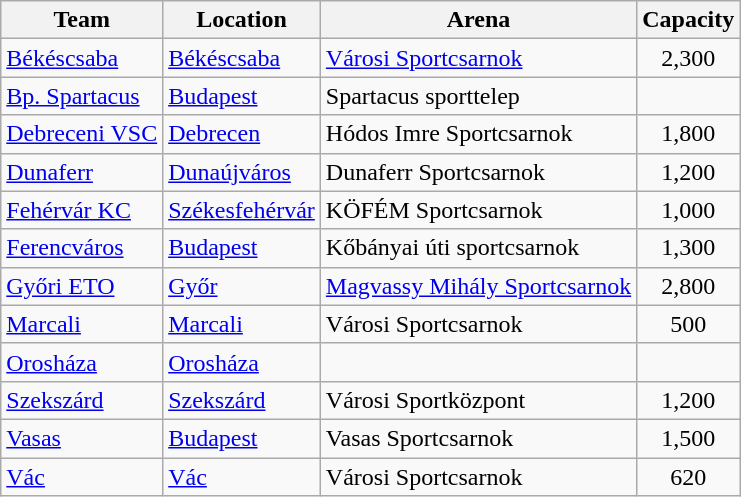<table class="wikitable sortable" style="text-align: left;">
<tr>
<th>Team</th>
<th>Location</th>
<th>Arena</th>
<th>Capacity</th>
</tr>
<tr>
<td><a href='#'>Békéscsaba</a></td>
<td><a href='#'>Békéscsaba</a></td>
<td><a href='#'>Városi Sportcsarnok</a></td>
<td align="center">2,300</td>
</tr>
<tr>
<td><a href='#'>Bp. Spartacus</a></td>
<td><a href='#'>Budapest</a></td>
<td>Spartacus sporttelep</td>
<td align="center"></td>
</tr>
<tr>
<td><a href='#'>Debreceni VSC</a></td>
<td><a href='#'>Debrecen</a></td>
<td>Hódos Imre Sportcsarnok</td>
<td align="center">1,800</td>
</tr>
<tr>
<td><a href='#'>Dunaferr</a></td>
<td><a href='#'>Dunaújváros</a></td>
<td>Dunaferr Sportcsarnok</td>
<td align="center">1,200</td>
</tr>
<tr>
<td><a href='#'>Fehérvár KC</a></td>
<td><a href='#'>Székesfehérvár</a></td>
<td>KÖFÉM Sportcsarnok</td>
<td align="center">1,000</td>
</tr>
<tr>
<td><a href='#'>Ferencváros</a></td>
<td><a href='#'>Budapest</a></td>
<td>Kőbányai úti sportcsarnok</td>
<td align="center">1,300</td>
</tr>
<tr>
<td><a href='#'>Győri ETO</a></td>
<td><a href='#'>Győr</a></td>
<td><a href='#'>Magvassy Mihály Sportcsarnok</a></td>
<td align="center">2,800</td>
</tr>
<tr>
<td><a href='#'>Marcali</a></td>
<td><a href='#'>Marcali</a></td>
<td>Városi Sportcsarnok</td>
<td align="center">500</td>
</tr>
<tr>
<td><a href='#'>Orosháza</a></td>
<td><a href='#'>Orosháza</a></td>
<td></td>
<td align="center"></td>
</tr>
<tr>
<td><a href='#'>Szekszárd</a></td>
<td><a href='#'>Szekszárd</a></td>
<td>Városi Sportközpont</td>
<td align="center">1,200</td>
</tr>
<tr>
<td><a href='#'>Vasas</a></td>
<td><a href='#'>Budapest</a></td>
<td>Vasas Sportcsarnok</td>
<td align="center">1,500</td>
</tr>
<tr>
<td><a href='#'>Vác</a></td>
<td><a href='#'>Vác</a></td>
<td>Városi Sportcsarnok</td>
<td align="center">620</td>
</tr>
</table>
